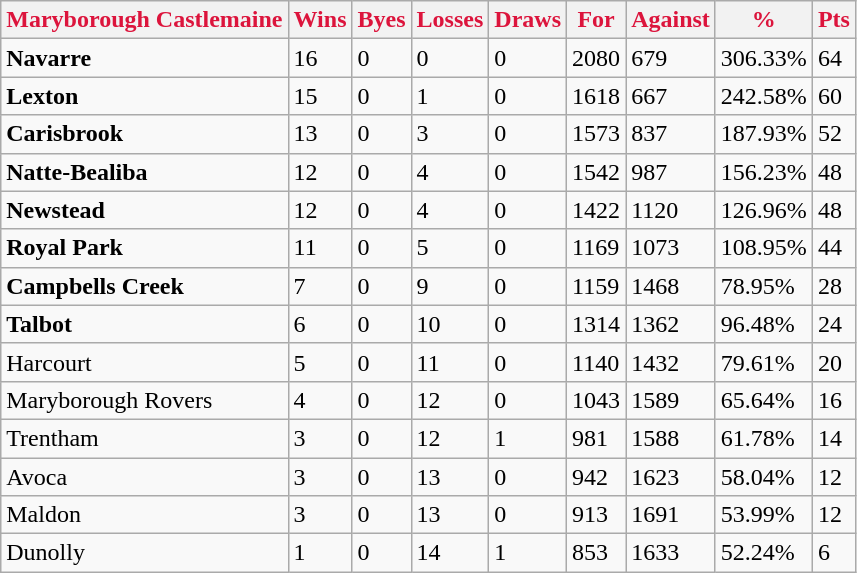<table class="wikitable">
<tr>
<th style="color:crimson">Maryborough Castlemaine</th>
<th style="color:crimson">Wins</th>
<th style="color:crimson">Byes</th>
<th style="color:crimson">Losses</th>
<th style="color:crimson">Draws</th>
<th style="color:crimson">For</th>
<th style="color:crimson">Against</th>
<th style="color:crimson">%</th>
<th style="color:crimson">Pts</th>
</tr>
<tr>
<td><strong>	Navarre	</strong></td>
<td>16</td>
<td>0</td>
<td>0</td>
<td>0</td>
<td>2080</td>
<td>679</td>
<td>306.33%</td>
<td>64</td>
</tr>
<tr>
<td><strong>	Lexton	</strong></td>
<td>15</td>
<td>0</td>
<td>1</td>
<td>0</td>
<td>1618</td>
<td>667</td>
<td>242.58%</td>
<td>60</td>
</tr>
<tr>
<td><strong>	Carisbrook	</strong></td>
<td>13</td>
<td>0</td>
<td>3</td>
<td>0</td>
<td>1573</td>
<td>837</td>
<td>187.93%</td>
<td>52</td>
</tr>
<tr>
<td><strong>	Natte-Bealiba	</strong></td>
<td>12</td>
<td>0</td>
<td>4</td>
<td>0</td>
<td>1542</td>
<td>987</td>
<td>156.23%</td>
<td>48</td>
</tr>
<tr>
<td><strong>	Newstead	</strong></td>
<td>12</td>
<td>0</td>
<td>4</td>
<td>0</td>
<td>1422</td>
<td>1120</td>
<td>126.96%</td>
<td>48</td>
</tr>
<tr>
<td><strong>	Royal Park	</strong></td>
<td>11</td>
<td>0</td>
<td>5</td>
<td>0</td>
<td>1169</td>
<td>1073</td>
<td>108.95%</td>
<td>44</td>
</tr>
<tr>
<td><strong>	Campbells Creek	</strong></td>
<td>7</td>
<td>0</td>
<td>9</td>
<td>0</td>
<td>1159</td>
<td>1468</td>
<td>78.95%</td>
<td>28</td>
</tr>
<tr>
<td><strong>	Talbot	</strong></td>
<td>6</td>
<td>0</td>
<td>10</td>
<td>0</td>
<td>1314</td>
<td>1362</td>
<td>96.48%</td>
<td>24</td>
</tr>
<tr>
<td>Harcourt</td>
<td>5</td>
<td>0</td>
<td>11</td>
<td>0</td>
<td>1140</td>
<td>1432</td>
<td>79.61%</td>
<td>20</td>
</tr>
<tr>
<td>Maryborough Rovers</td>
<td>4</td>
<td>0</td>
<td>12</td>
<td>0</td>
<td>1043</td>
<td>1589</td>
<td>65.64%</td>
<td>16</td>
</tr>
<tr>
<td>Trentham</td>
<td>3</td>
<td>0</td>
<td>12</td>
<td>1</td>
<td>981</td>
<td>1588</td>
<td>61.78%</td>
<td>14</td>
</tr>
<tr>
<td>Avoca</td>
<td>3</td>
<td>0</td>
<td>13</td>
<td>0</td>
<td>942</td>
<td>1623</td>
<td>58.04%</td>
<td>12</td>
</tr>
<tr>
<td>Maldon</td>
<td>3</td>
<td>0</td>
<td>13</td>
<td>0</td>
<td>913</td>
<td>1691</td>
<td>53.99%</td>
<td>12</td>
</tr>
<tr>
<td>Dunolly</td>
<td>1</td>
<td>0</td>
<td>14</td>
<td>1</td>
<td>853</td>
<td>1633</td>
<td>52.24%</td>
<td>6</td>
</tr>
</table>
